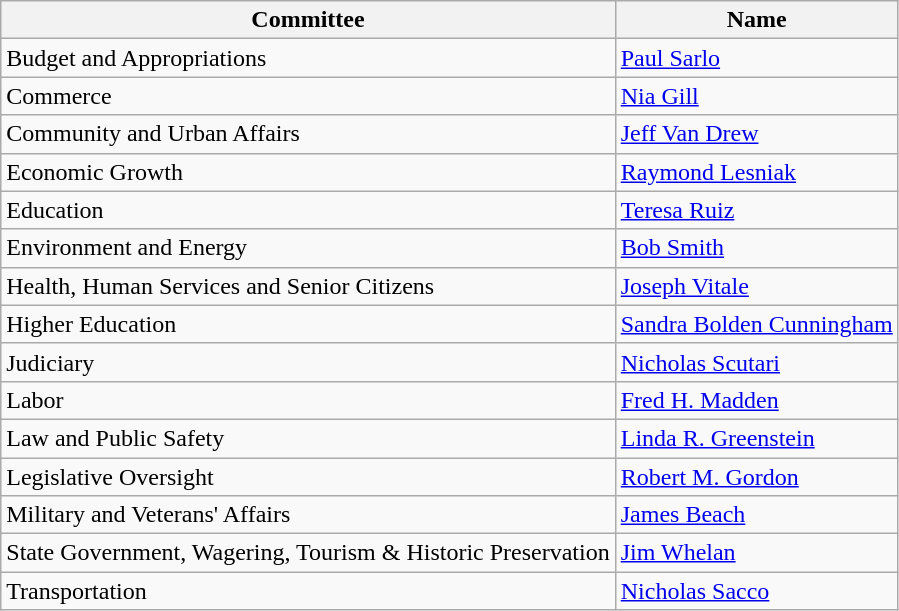<table class="wikitable">
<tr>
<th>Committee</th>
<th>Name</th>
</tr>
<tr>
<td>Budget and Appropriations</td>
<td><a href='#'>Paul Sarlo</a></td>
</tr>
<tr>
<td>Commerce</td>
<td><a href='#'>Nia Gill</a></td>
</tr>
<tr>
<td>Community and Urban Affairs</td>
<td><a href='#'>Jeff Van Drew</a></td>
</tr>
<tr>
<td>Economic Growth</td>
<td><a href='#'>Raymond Lesniak</a></td>
</tr>
<tr>
<td>Education</td>
<td><a href='#'>Teresa Ruiz</a></td>
</tr>
<tr>
<td>Environment and Energy</td>
<td><a href='#'>Bob Smith</a></td>
</tr>
<tr>
<td>Health, Human Services and Senior Citizens</td>
<td><a href='#'>Joseph Vitale</a></td>
</tr>
<tr>
<td>Higher Education</td>
<td><a href='#'>Sandra Bolden Cunningham</a></td>
</tr>
<tr>
<td>Judiciary</td>
<td><a href='#'>Nicholas Scutari</a></td>
</tr>
<tr>
<td>Labor</td>
<td><a href='#'>Fred H. Madden</a></td>
</tr>
<tr>
<td>Law and Public Safety</td>
<td><a href='#'>Linda R. Greenstein</a></td>
</tr>
<tr>
<td>Legislative Oversight</td>
<td><a href='#'>Robert M. Gordon</a></td>
</tr>
<tr>
<td>Military and Veterans' Affairs</td>
<td><a href='#'>James Beach</a></td>
</tr>
<tr>
<td>State Government, Wagering, Tourism & Historic Preservation</td>
<td><a href='#'>Jim Whelan</a></td>
</tr>
<tr>
<td>Transportation</td>
<td><a href='#'>Nicholas Sacco</a></td>
</tr>
</table>
